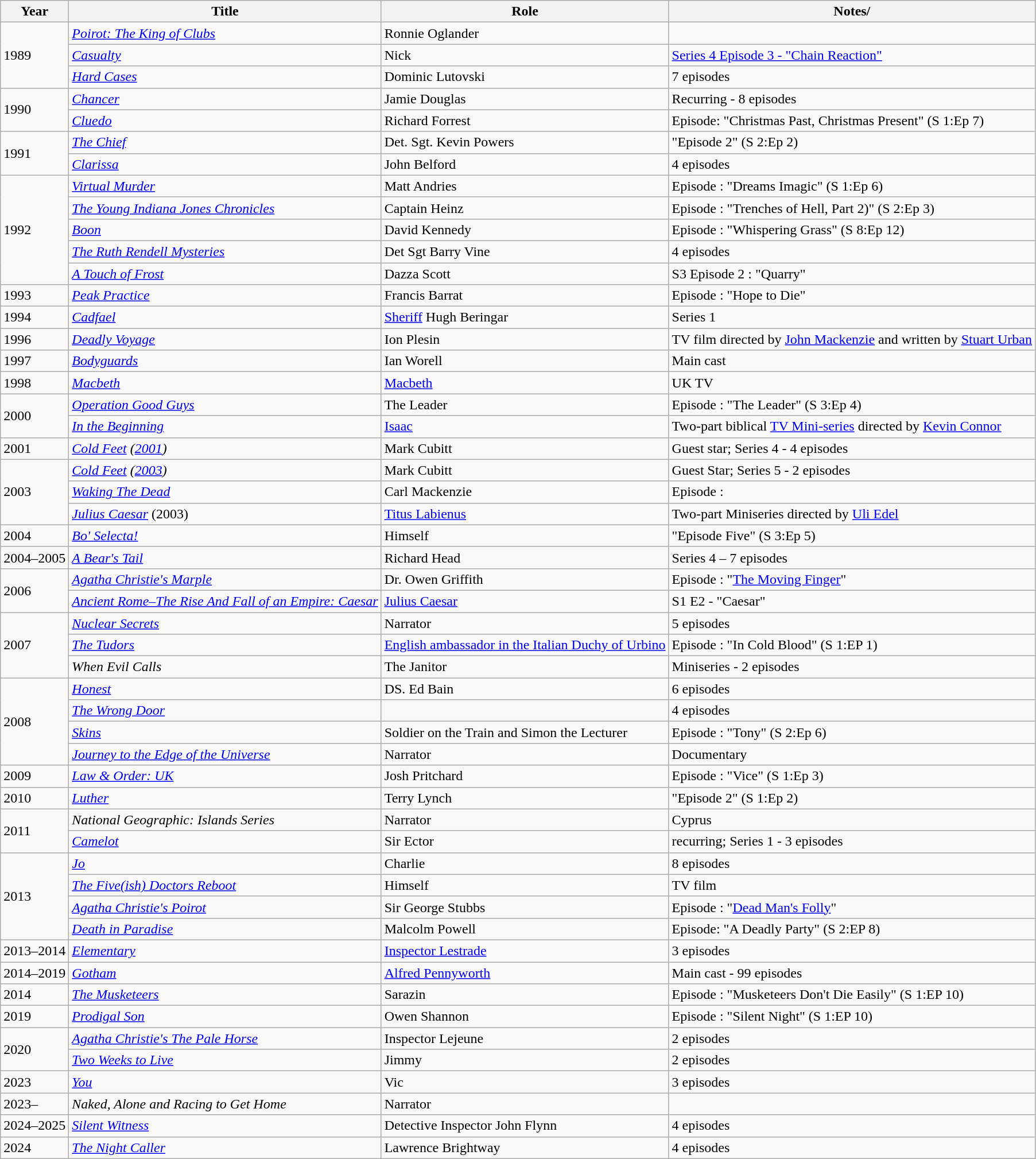<table class="wikitable sortable">
<tr>
<th>Year</th>
<th>Title</th>
<th>Role</th>
<th>Notes/</th>
</tr>
<tr>
<td rowspan="3">1989</td>
<td><em><a href='#'>Poirot: The King of Clubs</a></em></td>
<td>Ronnie Oglander</td>
<td></td>
</tr>
<tr>
<td><em><a href='#'>Casualty</a></em></td>
<td>Nick</td>
<td><a href='#'>Series 4 Episode 3 - "Chain Reaction"</a></td>
</tr>
<tr>
<td><em><a href='#'>Hard Cases</a></em></td>
<td>Dominic Lutovski</td>
<td>7 episodes</td>
</tr>
<tr>
<td rowspan="2">1990</td>
<td><em><a href='#'>Chancer</a></em></td>
<td>Jamie Douglas</td>
<td>Recurring - 8 episodes</td>
</tr>
<tr>
<td><em><a href='#'>Cluedo</a></em></td>
<td>Richard Forrest</td>
<td>Episode: "Christmas Past, Christmas Present" (S 1:Ep 7)</td>
</tr>
<tr>
<td rowspan="2">1991</td>
<td><em><a href='#'>The Chief</a></em></td>
<td>Det. Sgt. Kevin Powers</td>
<td>"Episode 2" (S 2:Ep 2)</td>
</tr>
<tr>
<td><em><a href='#'>Clarissa</a></em></td>
<td>John Belford</td>
<td>4 episodes</td>
</tr>
<tr>
<td rowspan="5">1992</td>
<td><em><a href='#'>Virtual Murder</a></em></td>
<td>Matt Andries</td>
<td>Episode : "Dreams Imagic" (S 1:Ep 6)</td>
</tr>
<tr>
<td><em><a href='#'>The Young Indiana Jones Chronicles</a></em></td>
<td>Captain Heinz</td>
<td>Episode : "Trenches of Hell, Part 2)" (S 2:Ep 3)</td>
</tr>
<tr>
<td><em><a href='#'>Boon</a></em></td>
<td>David Kennedy</td>
<td>Episode : "Whispering Grass" (S 8:Ep 12)</td>
</tr>
<tr>
<td><em><a href='#'>The Ruth Rendell Mysteries</a></em></td>
<td>Det Sgt Barry Vine</td>
<td>4 episodes</td>
</tr>
<tr>
<td><em><a href='#'>A Touch of Frost</a></em></td>
<td>Dazza Scott</td>
<td>S3 Episode 2 : "Quarry"</td>
</tr>
<tr>
<td>1993</td>
<td><em><a href='#'>Peak Practice</a></em></td>
<td>Francis Barrat</td>
<td>Episode : "Hope to Die"</td>
</tr>
<tr>
<td>1994</td>
<td><em><a href='#'>Cadfael</a></em></td>
<td><a href='#'>Sheriff</a> Hugh Beringar</td>
<td>Series 1</td>
</tr>
<tr>
<td>1996</td>
<td><em><a href='#'>Deadly Voyage</a></em></td>
<td>Ion Plesin</td>
<td>TV film directed by <a href='#'>John Mackenzie</a> and written by <a href='#'>Stuart Urban</a></td>
</tr>
<tr>
<td>1997</td>
<td><em><a href='#'>Bodyguards</a></em></td>
<td>Ian Worell</td>
<td>Main cast</td>
</tr>
<tr>
<td>1998</td>
<td><em><a href='#'>Macbeth</a></em></td>
<td><a href='#'>Macbeth</a></td>
<td>UK TV</td>
</tr>
<tr>
<td rowspan="2">2000</td>
<td><em><a href='#'>Operation Good Guys</a></em></td>
<td>The Leader</td>
<td>Episode : "The Leader" (S 3:Ep 4)</td>
</tr>
<tr>
<td><em><a href='#'>In the Beginning</a></em></td>
<td><a href='#'>Isaac</a></td>
<td>Two-part biblical <a href='#'>TV Mini-series</a> directed by <a href='#'>Kevin Connor</a></td>
</tr>
<tr>
<td>2001</td>
<td><em><a href='#'>Cold Feet</a> (<a href='#'>2001</a>)</em></td>
<td>Mark Cubitt</td>
<td>Guest star; Series 4 - 4 episodes</td>
</tr>
<tr>
<td rowspan="3">2003</td>
<td><em><a href='#'>Cold Feet</a> (<a href='#'>2003</a>)</em></td>
<td>Mark Cubitt</td>
<td>Guest Star; Series 5 - 2 episodes</td>
</tr>
<tr>
<td><em><a href='#'>Waking The Dead</a></em></td>
<td>Carl Mackenzie</td>
<td>Episode : </td>
</tr>
<tr>
<td><em><a href='#'>Julius Caesar</a></em> (2003)</td>
<td><a href='#'>Titus Labienus</a></td>
<td>Two-part Miniseries directed by <a href='#'>Uli Edel</a></td>
</tr>
<tr>
<td>2004</td>
<td><em><a href='#'>Bo' Selecta!</a></em></td>
<td>Himself</td>
<td>"Episode Five" (S 3:Ep 5)</td>
</tr>
<tr>
<td>2004–2005</td>
<td><em><a href='#'>A Bear's Tail</a></em></td>
<td>Richard Head</td>
<td>Series 4 – 7 episodes</td>
</tr>
<tr>
<td rowspan="2">2006</td>
<td><em><a href='#'>Agatha Christie's Marple</a></em></td>
<td>Dr. Owen Griffith</td>
<td>Episode : "<a href='#'>The Moving Finger</a>"</td>
</tr>
<tr>
<td><em><a href='#'>Ancient Rome–The Rise And Fall of an Empire: Caesar</a></em></td>
<td><a href='#'>Julius Caesar</a></td>
<td>S1 E2 - "Caesar"</td>
</tr>
<tr>
<td rowspan="3">2007</td>
<td><em><a href='#'>Nuclear Secrets</a></em></td>
<td>Narrator</td>
<td>5 episodes</td>
</tr>
<tr>
<td><em><a href='#'>The Tudors</a></em></td>
<td><a href='#'>English ambassador in the Italian Duchy of Urbino</a></td>
<td>Episode : "In Cold Blood" (S 1:EP 1)</td>
</tr>
<tr>
<td><em>When Evil Calls</em></td>
<td>The Janitor</td>
<td>Miniseries - 2 episodes </td>
</tr>
<tr>
<td rowspan="4">2008</td>
<td><em><a href='#'>Honest</a></em></td>
<td>DS. Ed Bain</td>
<td>6 episodes</td>
</tr>
<tr>
<td><em><a href='#'>The Wrong Door</a></em></td>
<td></td>
<td>4 episodes</td>
</tr>
<tr>
<td><em><a href='#'>Skins</a></em></td>
<td>Soldier on the Train and Simon the Lecturer</td>
<td>Episode : "Tony" (S 2:Ep 6)</td>
</tr>
<tr>
<td><em><a href='#'>Journey to the Edge of the Universe</a></em></td>
<td>Narrator</td>
<td>Documentary</td>
</tr>
<tr>
<td>2009</td>
<td><em><a href='#'>Law & Order: UK</a></em></td>
<td>Josh Pritchard</td>
<td>Episode : "Vice" (S 1:Ep 3)</td>
</tr>
<tr>
<td>2010</td>
<td><em><a href='#'>Luther</a></em></td>
<td>Terry Lynch</td>
<td>"Episode 2"  (S 1:Ep 2)</td>
</tr>
<tr>
<td rowspan="2">2011</td>
<td><em>National Geographic: Islands Series</em></td>
<td>Narrator</td>
<td>Cyprus</td>
</tr>
<tr>
<td><em><a href='#'>Camelot</a></em></td>
<td>Sir Ector</td>
<td>recurring; Series 1 - 3 episodes</td>
</tr>
<tr>
<td rowspan="4">2013</td>
<td><em><a href='#'>Jo</a></em></td>
<td>Charlie</td>
<td>8 episodes</td>
</tr>
<tr>
<td><em><a href='#'>The Five(ish) Doctors Reboot</a></em></td>
<td>Himself</td>
<td>TV film</td>
</tr>
<tr>
<td><em><a href='#'>Agatha Christie's Poirot</a></em></td>
<td>Sir George Stubbs</td>
<td>Episode : "<a href='#'>Dead Man's Folly</a>"</td>
</tr>
<tr>
<td><em><a href='#'>Death in Paradise</a></em></td>
<td>Malcolm Powell</td>
<td>Episode: "A Deadly Party" (S 2:EP 8) </td>
</tr>
<tr>
<td>2013–2014</td>
<td><em><a href='#'>Elementary</a></em></td>
<td><a href='#'>Inspector Lestrade</a></td>
<td>3 episodes</td>
</tr>
<tr>
<td>2014–2019</td>
<td><em><a href='#'>Gotham</a></em></td>
<td><a href='#'>Alfred Pennyworth</a></td>
<td>Main cast - 99 episodes </td>
</tr>
<tr>
<td>2014</td>
<td><em><a href='#'>The Musketeers</a></em></td>
<td>Sarazin</td>
<td>Episode : "Musketeers Don't Die Easily" (S 1:EP 10)</td>
</tr>
<tr>
<td>2019</td>
<td><em><a href='#'>Prodigal Son</a></em></td>
<td>Owen Shannon</td>
<td>Episode : "Silent Night" (S 1:EP 10)</td>
</tr>
<tr>
<td rowspan="2">2020</td>
<td><em><a href='#'>Agatha Christie's The Pale Horse</a></em></td>
<td>Inspector Lejeune</td>
<td>2 episodes</td>
</tr>
<tr>
<td><em><a href='#'>Two Weeks to Live</a></em></td>
<td>Jimmy</td>
<td>2 episodes</td>
</tr>
<tr>
<td>2023</td>
<td><em><a href='#'>You</a></em></td>
<td>Vic</td>
<td>3 episodes</td>
</tr>
<tr>
<td>2023–</td>
<td><em>Naked, Alone and Racing to Get Home</em></td>
<td>Narrator</td>
<td></td>
</tr>
<tr>
<td>2024–2025</td>
<td><em><a href='#'>Silent Witness</a></em></td>
<td>Detective Inspector John Flynn</td>
<td>4 episodes</td>
</tr>
<tr>
<td>2024</td>
<td><em><a href='#'>The Night Caller</a></em></td>
<td>Lawrence Brightway</td>
<td>4 episodes </td>
</tr>
</table>
